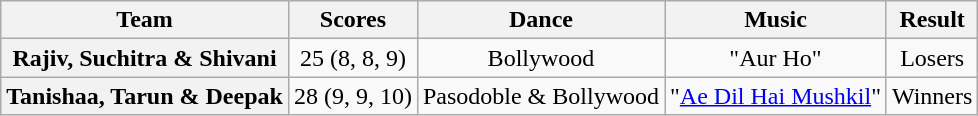<table class="wikitable plainrowheaders sortable" style="text-align:center;">
<tr>
<th class="sortable" scope="col" style="text-align:center">Team</th>
<th>Scores</th>
<th class="unsortable" scope="col">Dance</th>
<th scope="col" class="unsortable">Music</th>
<th scope="col" class="unsortable">Result</th>
</tr>
<tr>
<th>Rajiv, Suchitra & Shivani</th>
<td>25 (8, 8, 9)</td>
<td>Bollywood</td>
<td>"Aur Ho"</td>
<td>Losers</td>
</tr>
<tr>
<th>Tanishaa, Tarun & Deepak</th>
<td>28 (9, 9, 10)</td>
<td>Pasodoble & Bollywood</td>
<td>"<a href='#'>Ae Dil Hai Mushkil</a>"</td>
<td>Winners</td>
</tr>
</table>
